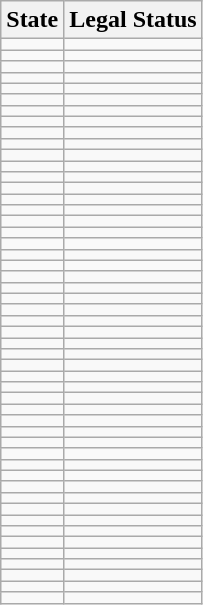<table class="wikitable">
<tr>
<th>State</th>
<th>Legal Status</th>
</tr>
<tr>
<td></td>
<td></td>
</tr>
<tr>
<td></td>
<td></td>
</tr>
<tr>
<td></td>
<td></td>
</tr>
<tr>
<td></td>
<td></td>
</tr>
<tr>
<td></td>
<td></td>
</tr>
<tr>
<td></td>
<td></td>
</tr>
<tr>
<td></td>
<td></td>
</tr>
<tr>
<td></td>
<td></td>
</tr>
<tr>
<td></td>
<td></td>
</tr>
<tr>
<td></td>
<td></td>
</tr>
<tr>
<td></td>
<td></td>
</tr>
<tr>
<td></td>
<td></td>
</tr>
<tr>
<td></td>
<td></td>
</tr>
<tr>
<td></td>
<td></td>
</tr>
<tr>
<td></td>
<td></td>
</tr>
<tr>
<td></td>
<td></td>
</tr>
<tr>
<td></td>
<td></td>
</tr>
<tr>
<td></td>
<td></td>
</tr>
<tr>
<td></td>
<td></td>
</tr>
<tr>
<td></td>
<td></td>
</tr>
<tr>
<td></td>
<td></td>
</tr>
<tr>
<td></td>
<td></td>
</tr>
<tr>
<td></td>
<td></td>
</tr>
<tr>
<td></td>
<td></td>
</tr>
<tr>
<td></td>
<td></td>
</tr>
<tr>
<td></td>
<td></td>
</tr>
<tr>
<td></td>
<td></td>
</tr>
<tr>
<td></td>
<td></td>
</tr>
<tr>
<td></td>
<td></td>
</tr>
<tr>
<td></td>
<td></td>
</tr>
<tr>
<td></td>
<td></td>
</tr>
<tr>
<td></td>
<td></td>
</tr>
<tr>
<td></td>
<td></td>
</tr>
<tr>
<td></td>
<td></td>
</tr>
<tr>
<td></td>
<td></td>
</tr>
<tr>
<td></td>
<td></td>
</tr>
<tr>
<td></td>
<td></td>
</tr>
<tr>
<td></td>
<td></td>
</tr>
<tr>
<td></td>
<td></td>
</tr>
<tr>
<td></td>
<td></td>
</tr>
<tr>
<td></td>
<td></td>
</tr>
<tr>
<td></td>
<td></td>
</tr>
<tr>
<td></td>
<td></td>
</tr>
<tr>
<td></td>
<td></td>
</tr>
<tr>
<td></td>
<td></td>
</tr>
<tr>
<td></td>
<td></td>
</tr>
<tr>
<td></td>
<td></td>
</tr>
<tr>
<td></td>
<td></td>
</tr>
<tr>
<td></td>
<td></td>
</tr>
<tr>
<td></td>
<td></td>
</tr>
<tr>
<td></td>
<td></td>
</tr>
</table>
